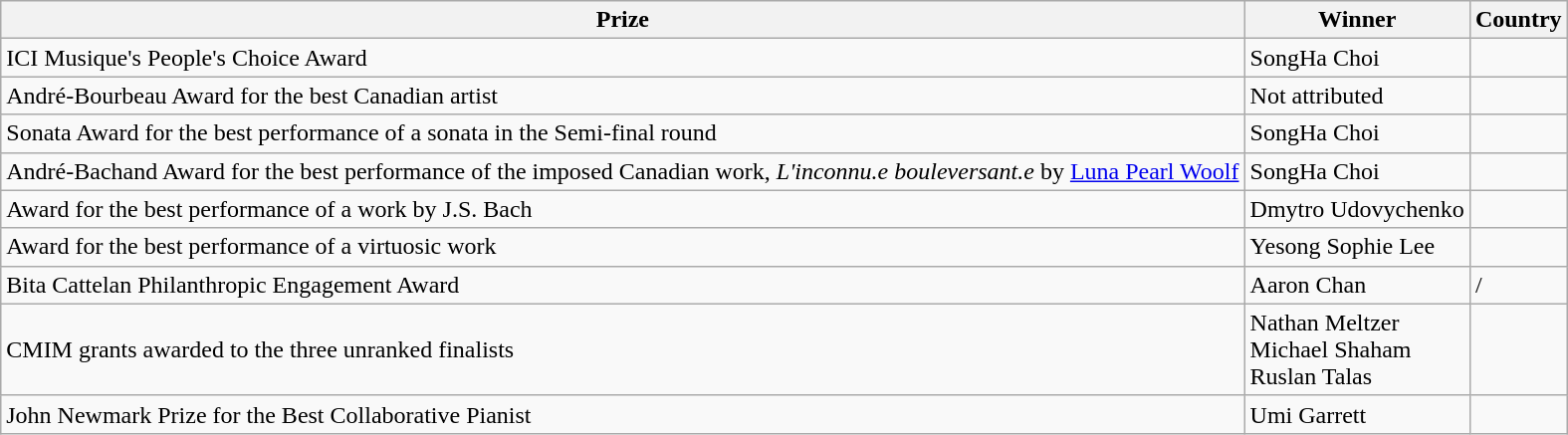<table class="wikitable">
<tr>
<th>Prize</th>
<th>Winner</th>
<th>Country</th>
</tr>
<tr>
<td>ICI Musique's People's Choice Award</td>
<td>SongHa Choi</td>
<td></td>
</tr>
<tr>
<td>André-Bourbeau Award for the best Canadian artist</td>
<td>Not attributed</td>
<td></td>
</tr>
<tr>
<td>Sonata Award for the best performance of a sonata in the Semi-final round</td>
<td>SongHa Choi</td>
<td></td>
</tr>
<tr>
<td>André-Bachand Award for the best performance of the imposed Canadian work, <em>L'inconnu.e bouleversant.e</em> by <a href='#'>Luna Pearl Woolf</a></td>
<td>SongHa Choi</td>
<td></td>
</tr>
<tr>
<td>Award for the best performance of a work by J.S. Bach</td>
<td>Dmytro Udovychenko</td>
<td></td>
</tr>
<tr>
<td>Award for the best performance of a virtuosic work</td>
<td>Yesong Sophie Lee</td>
<td></td>
</tr>
<tr>
<td>Bita Cattelan Philanthropic Engagement Award</td>
<td>Aaron Chan</td>
<td> / </td>
</tr>
<tr>
<td>CMIM grants awarded to the three unranked finalists</td>
<td>Nathan Meltzer<br>Michael Shaham <br>Ruslan Talas</td>
<td><br></td>
</tr>
<tr>
<td>John Newmark Prize for the Best Collaborative Pianist</td>
<td>Umi Garrett</td>
<td></td>
</tr>
</table>
